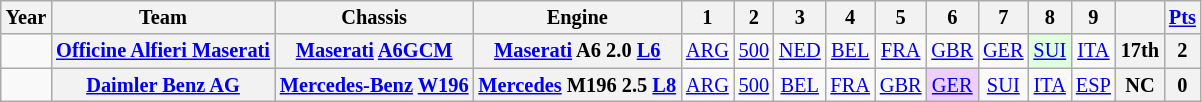<table class="wikitable" style="text-align:center; font-size:85%">
<tr>
<th>Year</th>
<th>Team</th>
<th>Chassis</th>
<th>Engine</th>
<th>1</th>
<th>2</th>
<th>3</th>
<th>4</th>
<th>5</th>
<th>6</th>
<th>7</th>
<th>8</th>
<th>9</th>
<th></th>
<th><a href='#'>Pts</a></th>
</tr>
<tr>
<td></td>
<th nowrap><a href='#'>Officine Alfieri Maserati</a></th>
<th nowrap><a href='#'>Maserati</a> <a href='#'>A6GCM</a></th>
<th nowrap><a href='#'>Maserati</a> A6 2.0 <a href='#'>L6</a></th>
<td><a href='#'>ARG</a></td>
<td><a href='#'>500</a></td>
<td><a href='#'>NED</a></td>
<td><a href='#'>BEL</a></td>
<td><a href='#'>FRA</a></td>
<td><a href='#'>GBR</a></td>
<td><a href='#'>GER</a></td>
<td style="background:#DFFFDF;"><a href='#'>SUI</a><br></td>
<td><a href='#'>ITA</a></td>
<th>17th</th>
<th>2</th>
</tr>
<tr>
<td></td>
<th nowrap><a href='#'>Daimler Benz AG</a></th>
<th nowrap><a href='#'>Mercedes-Benz</a> <a href='#'>W196</a></th>
<th nowrap><a href='#'>Mercedes</a> M196 2.5 <a href='#'>L8</a></th>
<td><a href='#'>ARG</a></td>
<td><a href='#'>500</a></td>
<td><a href='#'>BEL</a></td>
<td><a href='#'>FRA</a></td>
<td><a href='#'>GBR</a></td>
<td style="background:#EFCFFF;"><a href='#'>GER</a><br></td>
<td><a href='#'>SUI</a></td>
<td><a href='#'>ITA</a></td>
<td><a href='#'>ESP</a></td>
<th>NC</th>
<th>0</th>
</tr>
</table>
